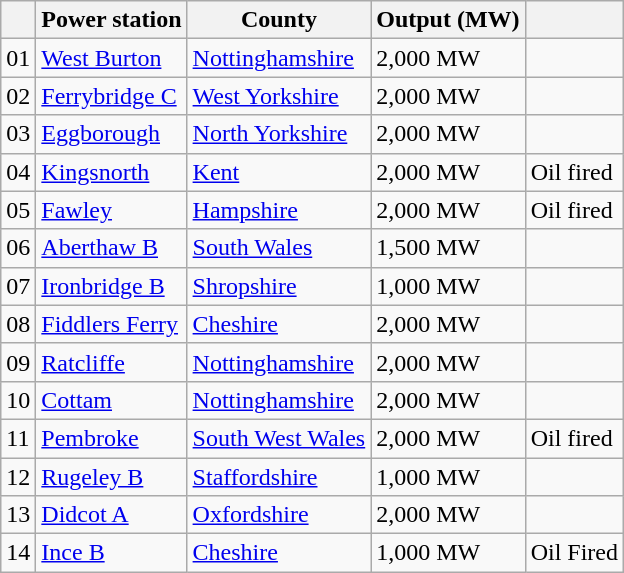<table class="wikitable">
<tr>
<th></th>
<th>Power station</th>
<th>County</th>
<th>Output (MW)</th>
<th></th>
</tr>
<tr>
<td>01</td>
<td><a href='#'>West Burton</a></td>
<td><a href='#'>Nottinghamshire</a></td>
<td>2,000 MW</td>
<td></td>
</tr>
<tr>
<td>02</td>
<td><a href='#'>Ferrybridge C</a></td>
<td><a href='#'>West Yorkshire</a></td>
<td>2,000 MW</td>
<td></td>
</tr>
<tr>
<td>03</td>
<td><a href='#'>Eggborough</a></td>
<td><a href='#'>North Yorkshire</a></td>
<td>2,000 MW</td>
<td></td>
</tr>
<tr>
<td>04</td>
<td><a href='#'>Kingsnorth</a></td>
<td><a href='#'>Kent</a></td>
<td>2,000 MW</td>
<td>Oil fired</td>
</tr>
<tr>
<td>05</td>
<td><a href='#'>Fawley</a></td>
<td><a href='#'>Hampshire</a></td>
<td>2,000 MW</td>
<td>Oil fired</td>
</tr>
<tr>
<td>06</td>
<td><a href='#'>Aberthaw B</a></td>
<td><a href='#'>South Wales</a></td>
<td>1,500 MW</td>
<td></td>
</tr>
<tr>
<td>07</td>
<td><a href='#'>Ironbridge B</a></td>
<td><a href='#'>Shropshire</a></td>
<td>1,000 MW</td>
<td></td>
</tr>
<tr>
<td>08</td>
<td><a href='#'>Fiddlers Ferry</a></td>
<td><a href='#'>Cheshire</a></td>
<td>2,000 MW</td>
<td></td>
</tr>
<tr>
<td>09</td>
<td><a href='#'>Ratcliffe</a></td>
<td><a href='#'>Nottinghamshire</a></td>
<td>2,000 MW</td>
<td></td>
</tr>
<tr>
<td>10</td>
<td><a href='#'>Cottam</a></td>
<td><a href='#'>Nottinghamshire</a></td>
<td>2,000 MW</td>
<td></td>
</tr>
<tr>
<td>11</td>
<td><a href='#'>Pembroke</a></td>
<td><a href='#'>South West Wales</a></td>
<td>2,000 MW</td>
<td>Oil fired</td>
</tr>
<tr>
<td>12</td>
<td><a href='#'>Rugeley B</a></td>
<td><a href='#'>Staffordshire</a></td>
<td>1,000 MW</td>
<td></td>
</tr>
<tr>
<td>13</td>
<td><a href='#'>Didcot A</a></td>
<td><a href='#'>Oxfordshire</a></td>
<td>2,000 MW</td>
<td></td>
</tr>
<tr>
<td>14</td>
<td><a href='#'>Ince B</a></td>
<td><a href='#'>Cheshire</a></td>
<td>1,000 MW</td>
<td>Oil Fired</td>
</tr>
</table>
